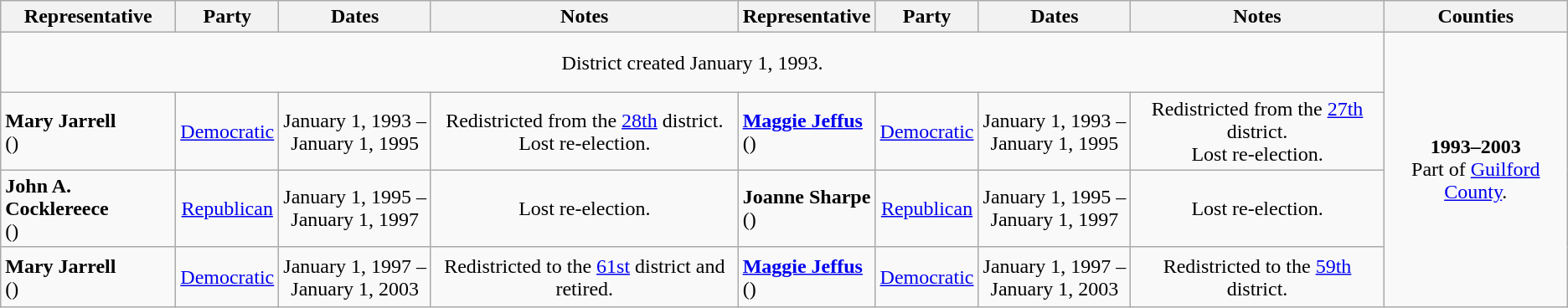<table class=wikitable style="text-align:center">
<tr>
<th>Representative</th>
<th>Party</th>
<th>Dates</th>
<th>Notes</th>
<th>Representative</th>
<th>Party</th>
<th>Dates</th>
<th>Notes</th>
<th>Counties</th>
</tr>
<tr style="height:3em">
<td colspan=8>District created January 1, 1993.</td>
<td rowspan=4><strong>1993–2003</strong> <br> Part of <a href='#'>Guilford County</a>.</td>
</tr>
<tr style="height:3em">
<td align=left><strong>Mary Jarrell</strong><br>()</td>
<td><a href='#'>Democratic</a></td>
<td nowrap>January 1, 1993 – <br> January 1, 1995</td>
<td>Redistricted from the <a href='#'>28th</a> district. <br> Lost re-election.</td>
<td align=left><strong><a href='#'>Maggie Jeffus</a></strong><br>()</td>
<td><a href='#'>Democratic</a></td>
<td nowrap>January 1, 1993 – <br> January 1, 1995</td>
<td>Redistricted from the <a href='#'>27th</a> district. <br> Lost re-election.</td>
</tr>
<tr style="height:3em">
<td align=left><strong>John A. Cocklereece</strong><br>()</td>
<td><a href='#'>Republican</a></td>
<td nowrap>January 1, 1995 – <br> January 1, 1997</td>
<td>Lost re-election.</td>
<td align=left><strong>Joanne Sharpe</strong><br>()</td>
<td><a href='#'>Republican</a></td>
<td nowrap>January 1, 1995 – <br> January 1, 1997</td>
<td>Lost re-election.</td>
</tr>
<tr style="height:3em">
<td align=left><strong>Mary Jarrell</strong><br>()</td>
<td><a href='#'>Democratic</a></td>
<td nowrap>January 1, 1997 – <br> January 1, 2003</td>
<td>Redistricted to the <a href='#'>61st</a> district and retired.</td>
<td align=left><strong><a href='#'>Maggie Jeffus</a></strong><br>()</td>
<td><a href='#'>Democratic</a></td>
<td nowrap>January 1, 1997 – <br> January 1, 2003</td>
<td>Redistricted to the <a href='#'>59th</a> district.</td>
</tr>
</table>
